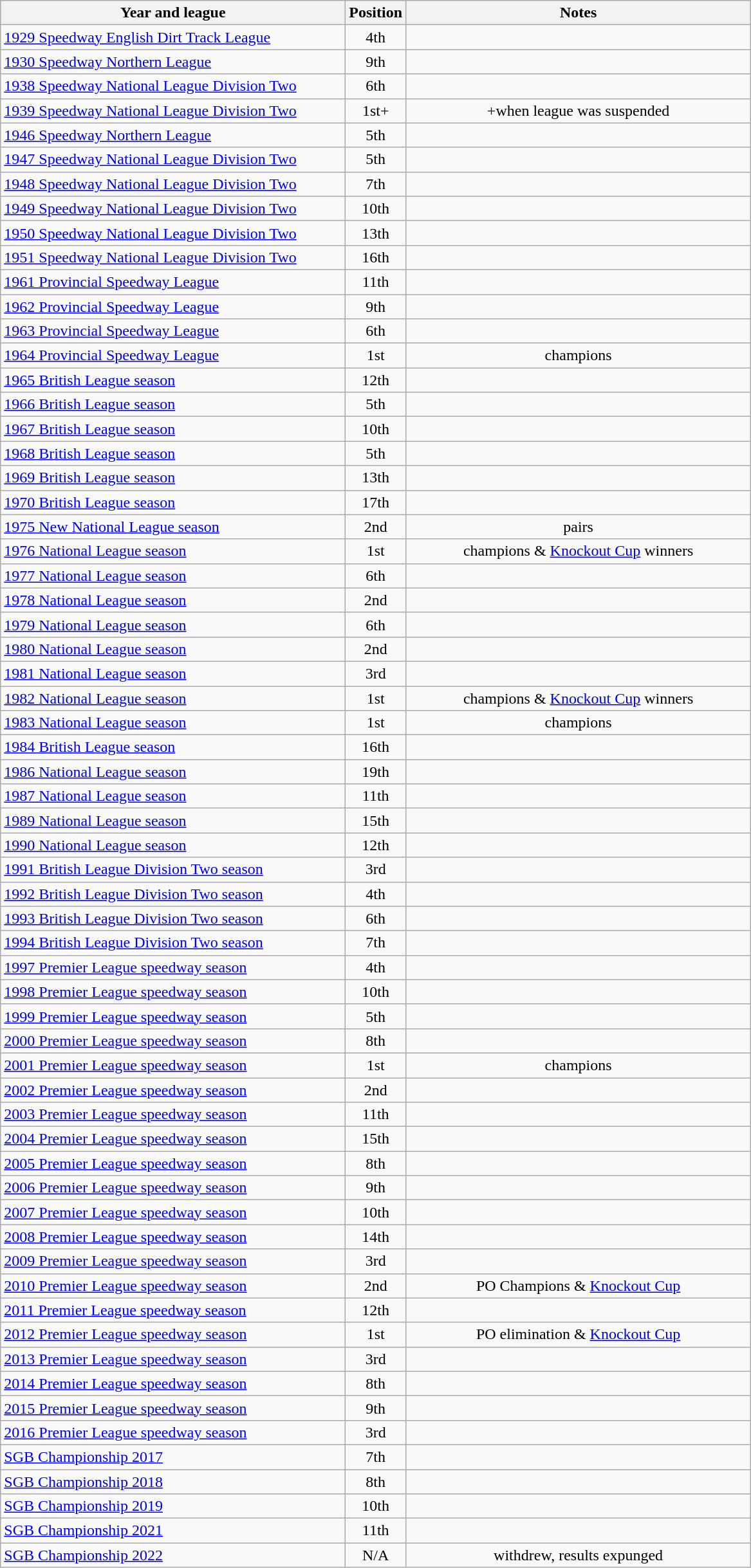<table class="wikitable">
<tr>
<th width=350>Year and league</th>
<th width=50>Position</th>
<th width=350>Notes</th>
</tr>
<tr align=center>
<td align="left"><a href='#'>1929 Speedway English Dirt Track League</a></td>
<td>4th</td>
<td></td>
</tr>
<tr align=center>
<td align="left"><a href='#'>1930 Speedway Northern League</a></td>
<td>9th</td>
<td></td>
</tr>
<tr align=center>
<td align="left"><a href='#'>1938 Speedway National League Division Two</a></td>
<td>6th</td>
<td></td>
</tr>
<tr align=center>
<td align="left"><a href='#'>1939 Speedway National League Division Two</a></td>
<td>1st+</td>
<td>+when league was suspended</td>
</tr>
<tr align=center>
<td align="left"><a href='#'>1946 Speedway Northern League</a></td>
<td>5th</td>
<td></td>
</tr>
<tr align=center>
<td align="left"><a href='#'>1947 Speedway National League Division Two</a></td>
<td>5th</td>
<td></td>
</tr>
<tr align=center>
<td align="left"><a href='#'>1948 Speedway National League Division Two</a></td>
<td>7th</td>
<td></td>
</tr>
<tr align=center>
<td align="left"><a href='#'>1949 Speedway National League Division Two</a></td>
<td>10th</td>
<td></td>
</tr>
<tr align=center>
<td align="left"><a href='#'>1950 Speedway National League Division Two</a></td>
<td>13th</td>
<td></td>
</tr>
<tr align=center>
<td align="left"><a href='#'>1951 Speedway National League Division Two</a></td>
<td>16th</td>
<td></td>
</tr>
<tr align=center>
<td align="left"><a href='#'>1961 Provincial Speedway League</a></td>
<td>11th</td>
<td></td>
</tr>
<tr align=center>
<td align="left"><a href='#'>1962 Provincial Speedway League</a></td>
<td>9th</td>
<td></td>
</tr>
<tr align=center>
<td align="left"><a href='#'>1963 Provincial Speedway League</a></td>
<td>6th</td>
<td></td>
</tr>
<tr align=center>
<td align="left"><a href='#'>1964 Provincial Speedway League</a></td>
<td>1st</td>
<td>champions</td>
</tr>
<tr align=center>
<td align="left"><a href='#'>1965 British League season</a></td>
<td>12th</td>
<td></td>
</tr>
<tr align=center>
<td align="left"><a href='#'>1966 British League season</a></td>
<td>5th</td>
<td></td>
</tr>
<tr align=center>
<td align="left"><a href='#'>1967 British League season</a></td>
<td>10th</td>
<td></td>
</tr>
<tr align=center>
<td align="left"><a href='#'>1968 British League season</a></td>
<td>5th</td>
<td></td>
</tr>
<tr align=center>
<td align="left"><a href='#'>1969 British League season</a></td>
<td>13th</td>
<td></td>
</tr>
<tr align=center>
<td align="left"><a href='#'>1970 British League season</a></td>
<td>17th</td>
<td></td>
</tr>
<tr align=center>
<td align="left"><a href='#'>1975 New National League season</a></td>
<td>2nd</td>
<td>pairs</td>
</tr>
<tr align=center>
<td align="left"><a href='#'>1976 National League season</a></td>
<td>1st</td>
<td>champions & <a href='#'>Knockout Cup</a> winners</td>
</tr>
<tr align=center>
<td align="left"><a href='#'>1977 National League season</a></td>
<td>6th</td>
<td></td>
</tr>
<tr align=center>
<td align="left"><a href='#'>1978 National League season</a></td>
<td>2nd</td>
<td></td>
</tr>
<tr align=center>
<td align="left"><a href='#'>1979 National League season</a></td>
<td>6th</td>
<td></td>
</tr>
<tr align=center>
<td align="left"><a href='#'>1980 National League season</a></td>
<td>2nd</td>
<td></td>
</tr>
<tr align=center>
<td align="left"><a href='#'>1981 National League season</a></td>
<td>3rd</td>
<td></td>
</tr>
<tr align=center>
<td align="left"><a href='#'>1982 National League season</a></td>
<td>1st</td>
<td>champions & <a href='#'>Knockout Cup</a> winners</td>
</tr>
<tr align=center>
<td align="left"><a href='#'>1983 National League season</a></td>
<td>1st</td>
<td>champions</td>
</tr>
<tr align=center>
<td align="left"><a href='#'>1984 British League season</a></td>
<td>16th</td>
<td></td>
</tr>
<tr align=center>
<td align="left"><a href='#'>1986 National League season</a></td>
<td>19th</td>
<td></td>
</tr>
<tr align=center>
<td align="left"><a href='#'>1987 National League season</a></td>
<td>11th</td>
<td></td>
</tr>
<tr align=center>
<td align="left"><a href='#'>1989 National League season</a></td>
<td>15th</td>
<td></td>
</tr>
<tr align=center>
<td align="left"><a href='#'>1990 National League season</a></td>
<td>12th</td>
<td></td>
</tr>
<tr align=center>
<td align="left"><a href='#'>1991 British League Division Two season</a></td>
<td>3rd</td>
<td></td>
</tr>
<tr align=center>
<td align="left"><a href='#'>1992 British League Division Two season</a></td>
<td>4th</td>
<td></td>
</tr>
<tr align=center>
<td align="left"><a href='#'>1993 British League Division Two season</a></td>
<td>6th</td>
<td></td>
</tr>
<tr align=center>
<td align="left"><a href='#'>1994 British League Division Two season</a></td>
<td>7th</td>
<td></td>
</tr>
<tr align=center>
<td align="left"><a href='#'>1997 Premier League speedway season</a></td>
<td>4th</td>
<td></td>
</tr>
<tr align=center>
<td align="left"><a href='#'>1998 Premier League speedway season</a></td>
<td>10th</td>
<td></td>
</tr>
<tr align=center>
<td align="left"><a href='#'>1999 Premier League speedway season</a></td>
<td>5th</td>
<td></td>
</tr>
<tr align=center>
<td align="left"><a href='#'>2000 Premier League speedway season</a></td>
<td>8th</td>
<td></td>
</tr>
<tr align=center>
<td align="left"><a href='#'>2001 Premier League speedway season</a></td>
<td>1st</td>
<td>champions</td>
</tr>
<tr align=center>
<td align="left"><a href='#'>2002 Premier League speedway season</a></td>
<td>2nd</td>
<td></td>
</tr>
<tr align=center>
<td align="left"><a href='#'>2003 Premier League speedway season</a></td>
<td>11th</td>
<td></td>
</tr>
<tr align=center>
<td align="left"><a href='#'>2004 Premier League speedway season</a></td>
<td>15th</td>
<td></td>
</tr>
<tr align=center>
<td align="left"><a href='#'>2005 Premier League speedway season</a></td>
<td>8th</td>
<td></td>
</tr>
<tr align=center>
<td align="left"><a href='#'>2006 Premier League speedway season</a></td>
<td>9th</td>
<td></td>
</tr>
<tr align=center>
<td align="left"><a href='#'>2007 Premier League speedway season</a></td>
<td>10th</td>
<td></td>
</tr>
<tr align=center>
<td align="left"><a href='#'>2008 Premier League speedway season</a></td>
<td>14th</td>
<td></td>
</tr>
<tr align=center>
<td align="left"><a href='#'>2009 Premier League speedway season</a></td>
<td>3rd</td>
<td></td>
</tr>
<tr align=center>
<td align="left"><a href='#'>2010 Premier League speedway season</a></td>
<td>2nd</td>
<td>PO Champions & <a href='#'>Knockout Cup</a></td>
</tr>
<tr align=center>
<td align="left"><a href='#'>2011 Premier League speedway season</a></td>
<td>12th</td>
<td></td>
</tr>
<tr align=center>
<td align="left"><a href='#'>2012 Premier League speedway season</a></td>
<td>1st</td>
<td>PO elimination & <a href='#'>Knockout Cup</a></td>
</tr>
<tr align=center>
<td align="left"><a href='#'>2013 Premier League speedway season</a></td>
<td>3rd</td>
<td></td>
</tr>
<tr align=center>
<td align="left"><a href='#'>2014 Premier League speedway season</a></td>
<td>8th</td>
<td></td>
</tr>
<tr align=center>
<td align="left"><a href='#'>2015 Premier League speedway season</a></td>
<td>9th</td>
<td></td>
</tr>
<tr align=center>
<td align="left"><a href='#'>2016 Premier League speedway season</a></td>
<td>3rd</td>
<td></td>
</tr>
<tr align=center>
<td align="left"><a href='#'>SGB Championship 2017</a></td>
<td>7th</td>
<td></td>
</tr>
<tr align=center>
<td align="left"><a href='#'>SGB Championship 2018</a></td>
<td>8th</td>
<td></td>
</tr>
<tr align=center>
<td align="left"><a href='#'>SGB Championship 2019</a></td>
<td>10th</td>
<td></td>
</tr>
<tr align=center>
<td align="left"><a href='#'>SGB Championship 2021</a></td>
<td>11th</td>
<td></td>
</tr>
<tr align=center>
<td align="left"><a href='#'>SGB Championship 2022</a></td>
<td>N/A</td>
<td>withdrew, results expunged</td>
</tr>
</table>
